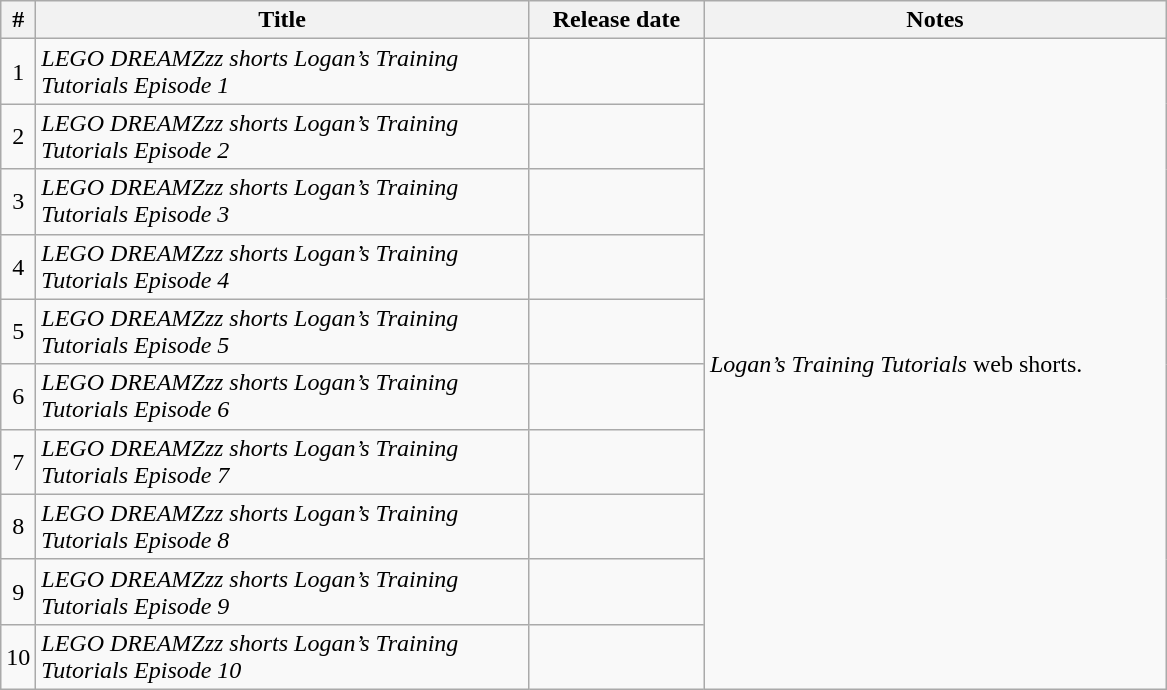<table class="wikitable sortable">
<tr>
<th width=10>#</th>
<th width=321>Title</th>
<th width=110>Release date</th>
<th width=300>Notes</th>
</tr>
<tr>
<td align="center">1</td>
<td><em>LEGO DREAMZzz shorts Logan’s Training Tutorials Episode 1</em></td>
<td align="right"></td>
<td rowspan="10"><em>Logan’s Training Tutorials</em> web shorts.</td>
</tr>
<tr>
<td align="center">2</td>
<td><em>LEGO DREAMZzz shorts Logan’s Training Tutorials Episode 2</em></td>
<td align="right"></td>
</tr>
<tr>
<td align="center">3</td>
<td><em>LEGO DREAMZzz shorts Logan’s Training Tutorials Episode 3</em></td>
<td align="right"></td>
</tr>
<tr>
<td align="center">4</td>
<td><em>LEGO DREAMZzz shorts Logan’s Training Tutorials Episode 4</em></td>
<td align="right"></td>
</tr>
<tr>
<td align="center">5</td>
<td><em>LEGO DREAMZzz shorts Logan’s Training Tutorials Episode 5</em></td>
<td align="right"></td>
</tr>
<tr>
<td align="center">6</td>
<td><em>LEGO DREAMZzz shorts Logan’s Training Tutorials Episode 6</em></td>
<td align="right"></td>
</tr>
<tr>
<td align="center">7</td>
<td><em>LEGO DREAMZzz shorts Logan’s Training Tutorials Episode 7</em></td>
<td align="right"></td>
</tr>
<tr>
<td align="center">8</td>
<td><em>LEGO DREAMZzz shorts Logan’s Training Tutorials Episode 8</em></td>
<td align="right"></td>
</tr>
<tr>
<td align="center">9</td>
<td><em>LEGO DREAMZzz shorts Logan’s Training Tutorials Episode 9</em></td>
<td align="right"></td>
</tr>
<tr>
<td align="center">10</td>
<td><em>LEGO DREAMZzz shorts Logan’s Training Tutorials Episode 10</em></td>
<td align="right"></td>
</tr>
</table>
